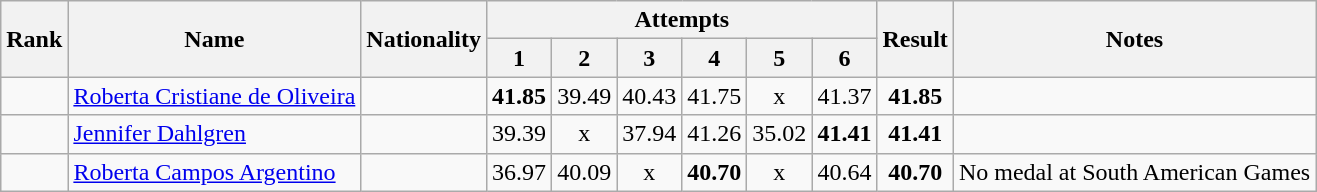<table class="wikitable sortable" style="text-align:center">
<tr>
<th rowspan=2>Rank</th>
<th rowspan=2>Name</th>
<th rowspan=2>Nationality</th>
<th colspan=6>Attempts</th>
<th rowspan=2>Result</th>
<th rowspan=2>Notes</th>
</tr>
<tr>
<th>1</th>
<th>2</th>
<th>3</th>
<th>4</th>
<th>5</th>
<th>6</th>
</tr>
<tr>
<td align=center></td>
<td align=left><a href='#'>Roberta Cristiane de Oliveira</a></td>
<td align=left></td>
<td><strong>41.85</strong></td>
<td>39.49</td>
<td>40.43</td>
<td>41.75</td>
<td>x</td>
<td>41.37</td>
<td><strong>41.85</strong></td>
<td></td>
</tr>
<tr>
<td align=center></td>
<td align=left><a href='#'>Jennifer Dahlgren</a></td>
<td align=left></td>
<td>39.39</td>
<td>x</td>
<td>37.94</td>
<td>41.26</td>
<td>35.02</td>
<td><strong>41.41</strong></td>
<td><strong>41.41</strong></td>
<td></td>
</tr>
<tr>
<td align=center></td>
<td align=left><a href='#'>Roberta Campos Argentino</a></td>
<td align=left></td>
<td>36.97</td>
<td>40.09</td>
<td>x</td>
<td><strong>40.70</strong></td>
<td>x</td>
<td>40.64</td>
<td><strong>40.70</strong></td>
<td>No medal at South American Games</td>
</tr>
</table>
